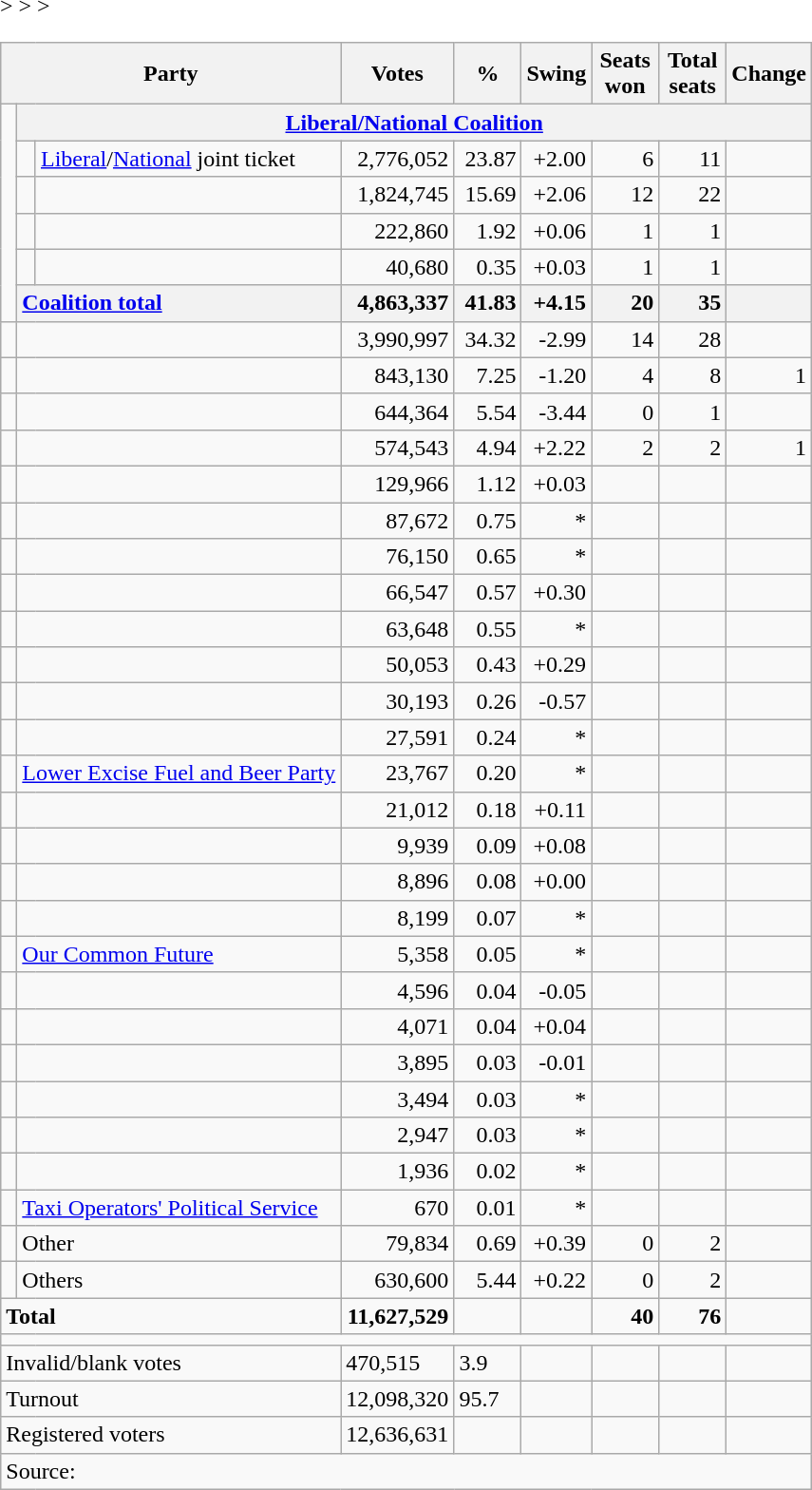<table class="wikitable">
<tr>
<th colspan="3" style="width:200px">Party</th>
<th style="width:70px; text-align:center;">Votes</th>
<th style="width:40px; text-align:center;">%</th>
<th style="width:40px; text-align:center;">Swing</th>
<th style="width:40px; text-align:center;">Seats won</th>
<th style="width:40px; text-align:center;">Total seats</th>
<th style="width:40px; text-align:center;">Change</th>
</tr>
<tr>
<td rowspan=6> </td>
<th colspan="9" align=left><a href='#'>Liberal/National Coalition</a></th>
</tr>
<tr>
<td> </td>
<td><a href='#'>Liberal</a>/<a href='#'>National</a> joint ticket</td>
<td align=right>2,776,052</td>
<td align=right>23.87</td>
<td align=right>+2.00</td>
<td align=right>6</td>
<td align=right>11</td>
<td align=right></td>
</tr>
<tr>
<td> </td>
<td align=left></td>
<td align=right>1,824,745</td>
<td align=right>15.69</td>
<td align=right>+2.06</td>
<td align=right>12</td>
<td align=right>22</td>
<td align=right></td>
</tr>
<tr>
<td> </td>
<td align=left></td>
<td align=right>222,860</td>
<td align=right>1.92</td>
<td align=right>+0.06</td>
<td align=right>1</td>
<td align=right>1</td>
<td align=right></td>
</tr>
<tr>
<td> </td>
<td align=left></td>
<td align=right>40,680</td>
<td align=right>0.35</td>
<td align=right>+0.03</td>
<td align=right>1</td>
<td align=right>1</td>
<td align=right></td>
</tr>
<tr>
<th colspan="2" style="text-align:left;"><a href='#'>Coalition total</a></th>
<th style="text-align:right;">4,863,337</th>
<th style="text-align:right;">41.83</th>
<th style="text-align:right;">+4.15</th>
<th style="text-align:right;">20</th>
<th style="text-align:right;">35</th>
<th style="text-align:right;"></th>
</tr>
<tr>
<td> </td>
<td colspan=2 align=left></td>
<td align=right>3,990,997</td>
<td align=right>34.32</td>
<td align=right>-2.99</td>
<td align=right>14</td>
<td align=right>28</td>
<td align=right></td>
</tr>
<tr>
<td> </td>
<td colspan=2 align=left></td>
<td align=right>843,130</td>
<td align=right>7.25</td>
<td align=right>-1.20</td>
<td align=right>4</td>
<td align=right>8</td>
<td align=right> 1</td>
</tr>
<tr>
<td> </td>
<td colspan=2 align=left></td>
<td align=right>644,364</td>
<td align=right>5.54</td>
<td align=right>-3.44</td>
<td align=right>0</td>
<td align=right>1</td>
<td align=right></td>
</tr>
<tr>
<td> </td>
<td colspan=2 align=left></td>
<td align=right>574,543</td>
<td align=right>4.94</td>
<td align=right>+2.22</td>
<td align=right>2</td>
<td align=right>2</td>
<td align=right> 1</td>
</tr>
<tr <noinclude>>
<td> </td>
<td colspan=2 align=left></td>
<td align=right>129,966</td>
<td align=right>1.12</td>
<td align=right>+0.03</td>
<td align=right></td>
<td align=right></td>
<td align=right></td>
</tr>
<tr>
<td> </td>
<td colspan=2 align=left></td>
<td align=right>87,672</td>
<td align=right>0.75</td>
<td align=right>*</td>
<td align=right></td>
<td align=right></td>
<td align=right></td>
</tr>
<tr>
<td> </td>
<td colspan=2 align=left></td>
<td align=right>76,150</td>
<td align=right>0.65</td>
<td align=right>*</td>
<td align=right></td>
<td align=right></td>
<td align=right></td>
</tr>
<tr>
<td> </td>
<td colspan=2 align=left></td>
<td align=right>66,547</td>
<td align=right>0.57</td>
<td align=right>+0.30</td>
<td align=right></td>
<td align=right></td>
<td align=right></td>
</tr>
<tr>
<td> </td>
<td colspan=2 align=left></td>
<td align=right>63,648</td>
<td align=right>0.55</td>
<td align=right>*</td>
<td align=right></td>
<td align=right></td>
<td align=right></td>
</tr>
<tr>
<td> </td>
<td colspan=2 align=left></td>
<td align=right>50,053</td>
<td align=right>0.43</td>
<td align=right>+0.29</td>
<td align=right></td>
<td align=right></td>
<td align=right></td>
</tr>
<tr>
<td> </td>
<td colspan=2 align=left></td>
<td align=right>30,193</td>
<td align=right>0.26</td>
<td align=right>-0.57</td>
<td align=right></td>
<td align=right></td>
<td align=right></td>
</tr>
<tr>
<td> </td>
<td colspan=2 align=left></td>
<td align=right>27,591</td>
<td align=right>0.24</td>
<td align=right>*</td>
<td align=right></td>
<td align=right></td>
<td align=right></td>
</tr>
<tr>
<td> </td>
<td colspan=2 align=left><a href='#'>Lower Excise Fuel and Beer Party</a></td>
<td align=right>23,767</td>
<td align=right>0.20</td>
<td align=right>*</td>
<td align=right></td>
<td align=right></td>
<td align=right></td>
</tr>
<tr>
<td> </td>
<td colspan=2 align=left></td>
<td align=right>21,012</td>
<td align=right>0.18</td>
<td align=right>+0.11</td>
<td align=right></td>
<td align=right></td>
<td align=right></td>
</tr>
<tr>
<td> </td>
<td colspan=2 align=left></td>
<td align=right>9,939</td>
<td align=right>0.09</td>
<td align=right>+0.08</td>
<td align=right></td>
<td align=right></td>
<td align=right></td>
</tr>
<tr>
<td> </td>
<td colspan=2 align=left></td>
<td align=right>8,896</td>
<td align=right>0.08</td>
<td align=right>+0.00</td>
<td align=right></td>
<td align=right></td>
<td align=right></td>
</tr>
<tr>
<td> </td>
<td colspan=2 align=left></td>
<td align=right>8,199</td>
<td align=right>0.07</td>
<td align=right>*</td>
<td align=right></td>
<td align=right></td>
<td align=right></td>
</tr>
<tr>
<td> </td>
<td colspan="2"><a href='#'>Our Common Future</a></td>
<td align=right>5,358</td>
<td align=right>0.05</td>
<td align=right>*</td>
<td align=right></td>
<td align=right></td>
<td align=right></td>
</tr>
<tr>
<td> </td>
<td colspan=2 align=left></td>
<td align=right>4,596</td>
<td align=right>0.04</td>
<td align=right>-0.05</td>
<td align=right></td>
<td align=right></td>
<td align=right></td>
</tr>
<tr>
<td> </td>
<td colspan=2 align=left></td>
<td align=right>4,071</td>
<td align=right>0.04</td>
<td align=right>+0.04</td>
<td align=right></td>
<td align=right></td>
<td align=right></td>
</tr>
<tr>
<td> </td>
<td colspan=2 align=left></td>
<td align=right>3,895</td>
<td align=right>0.03</td>
<td align=right>-0.01</td>
<td align=right></td>
<td align=right></td>
<td align=right></td>
</tr>
<tr>
<td> </td>
<td colspan=2 align=left></td>
<td align=right>3,494</td>
<td align=right>0.03</td>
<td align=right>*</td>
<td align=right></td>
<td align=right></td>
<td align=right></td>
</tr>
<tr>
<td> </td>
<td colspan=2 align=left></td>
<td align=right>2,947</td>
<td align=right>0.03</td>
<td align=right>*</td>
<td align=right></td>
<td align=right></td>
<td align=right></td>
</tr>
<tr>
<td> </td>
<td colspan=2 align=left></td>
<td align=right>1,936</td>
<td align=right>0.02</td>
<td align=right>*</td>
<td align=right></td>
<td align=right></td>
<td align=right></td>
</tr>
<tr>
<td> </td>
<td colspan="2"><a href='#'>Taxi Operators' Political Service</a></td>
<td align=right>670</td>
<td align=right>0.01</td>
<td align=right>*</td>
<td align=right></td>
<td align=right></td>
<td align=right></td>
</tr>
<tr>
<td> </td>
<td colspan="2">Other</td>
<td align=right>79,834</td>
<td align=right>0.69</td>
<td align=right>+0.39</td>
<td align=right>0</td>
<td align=right>2</td>
<td align=right></td>
</tr>
<tr </noinclude><includeonly>>
<td></td>
<td colspan="2">Others</td>
<td align=right>630,600</td>
<td align=right>5.44</td>
<td align=right>+0.22</td>
<td align=right>0</td>
<td align=right>2</td>
<td align=right></td>
</tr>
<tr </includeonly>>
<td colspan=3><strong>Total</strong></td>
<td align=right><strong>11,627,529</strong></td>
<td align=right> </td>
<td align=right> </td>
<td align=right><strong>40</strong></td>
<td align=right><strong>76</strong></td>
<td></td>
</tr>
<tr>
<td colspan=9></td>
</tr>
<tr>
<td colspan=3  align=left>Invalid/blank votes</td>
<td>470,515</td>
<td>3.9</td>
<td></td>
<td></td>
<td></td>
<td></td>
</tr>
<tr>
<td colspan=3 align=left>Turnout</td>
<td>12,098,320</td>
<td>95.7</td>
<td></td>
<td></td>
<td></td>
<td></td>
</tr>
<tr>
<td colspan=3 align=left>Registered voters</td>
<td>12,636,631</td>
<td></td>
<td></td>
<td></td>
<td></td>
<td></td>
</tr>
<tr>
<td colspan=9 align=left>Source: </td>
</tr>
</table>
